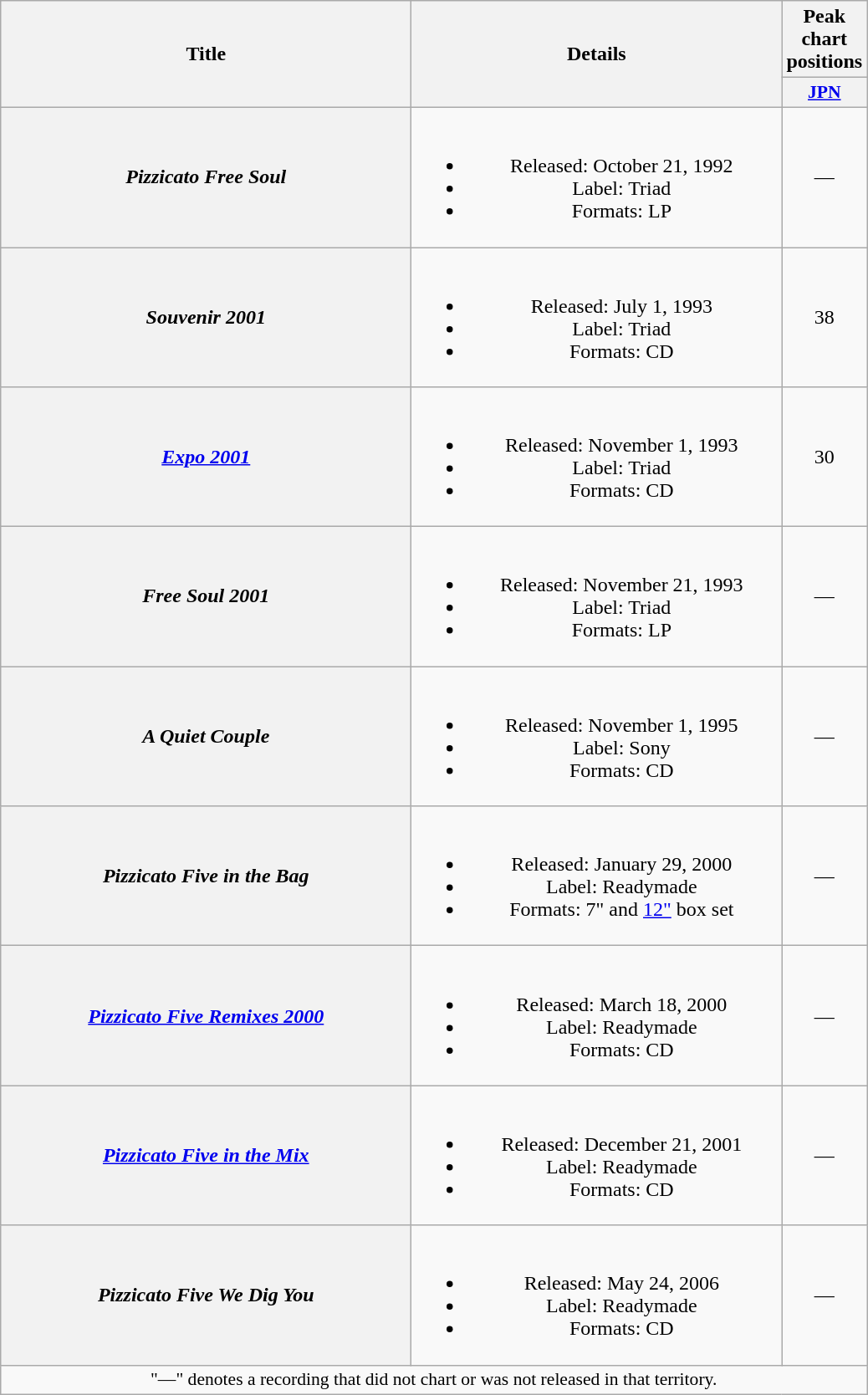<table class="wikitable plainrowheaders" style="text-align:center;">
<tr>
<th scope="col" rowspan="2" style="width:20em;">Title</th>
<th scope="col" rowspan="2" style="width:18em;">Details</th>
<th scope="col" colspan="1">Peak chart positions</th>
</tr>
<tr>
<th scope="col" style="width:2.5em;font-size:90%;"><a href='#'>JPN</a><br></th>
</tr>
<tr>
<th scope="row"><em>Pizzicato Free Soul</em></th>
<td><br><ul><li>Released: October 21, 1992</li><li>Label: Triad</li><li>Formats: LP</li></ul></td>
<td>—</td>
</tr>
<tr>
<th scope="row"><em>Souvenir 2001</em></th>
<td><br><ul><li>Released: July 1, 1993</li><li>Label: Triad</li><li>Formats: CD</li></ul></td>
<td>38</td>
</tr>
<tr>
<th scope="row"><em><a href='#'>Expo 2001</a></em></th>
<td><br><ul><li>Released: November 1, 1993</li><li>Label: Triad</li><li>Formats: CD</li></ul></td>
<td>30</td>
</tr>
<tr>
<th scope="row"><em>Free Soul 2001</em></th>
<td><br><ul><li>Released: November 21, 1993</li><li>Label: Triad</li><li>Formats: LP</li></ul></td>
<td>—</td>
</tr>
<tr>
<th scope="row"><em>A Quiet Couple</em></th>
<td><br><ul><li>Released: November 1, 1995</li><li>Label: Sony</li><li>Formats: CD</li></ul></td>
<td>—</td>
</tr>
<tr>
<th scope="row"><em>Pizzicato Five in the Bag</em></th>
<td><br><ul><li>Released: January 29, 2000</li><li>Label: Readymade</li><li>Formats: 7" and <a href='#'>12"</a> box set</li></ul></td>
<td>—</td>
</tr>
<tr>
<th scope="row"><em><a href='#'>Pizzicato Five Remixes 2000</a></em></th>
<td><br><ul><li>Released: March 18, 2000</li><li>Label: Readymade</li><li>Formats: CD</li></ul></td>
<td>—</td>
</tr>
<tr>
<th scope="row"><em><a href='#'>Pizzicato Five in the Mix</a></em></th>
<td><br><ul><li>Released: December 21, 2001</li><li>Label: Readymade</li><li>Formats: CD</li></ul></td>
<td>—</td>
</tr>
<tr>
<th scope="row"><em>Pizzicato Five We Dig You</em></th>
<td><br><ul><li>Released: May 24, 2006</li><li>Label: Readymade</li><li>Formats: CD</li></ul></td>
<td>—</td>
</tr>
<tr>
<td colspan="3" style="font-size:90%">"—" denotes a recording that did not chart or was not released in that territory.</td>
</tr>
</table>
